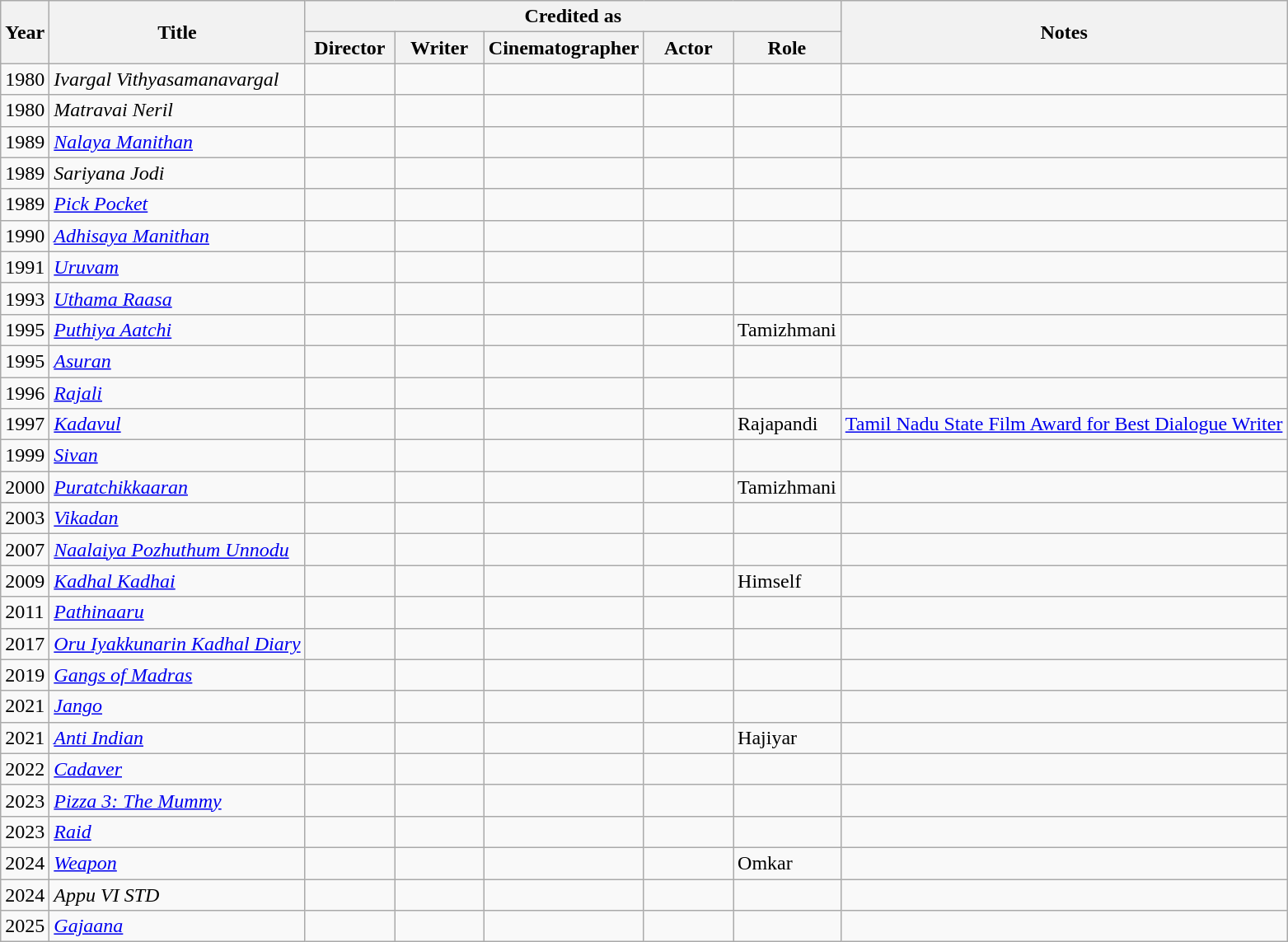<table class="wikitable sortable">
<tr>
<th rowspan=2>Year</th>
<th rowspan=2>Title</th>
<th colspan=5>Credited as</th>
<th rowspan=2 class="unsortable">Notes</th>
</tr>
<tr>
<th width=65>Director</th>
<th width=65>Writer</th>
<th width=65>Cinematographer</th>
<th width=65>Actor</th>
<th width=65>Role</th>
</tr>
<tr>
<td>1980</td>
<td><em>Ivargal Vithyasamanavargal</em></td>
<td style="text-align:center;"></td>
<td style="text-align:center;"></td>
<td style="text-align:center;"></td>
<td></td>
<td></td>
<td></td>
</tr>
<tr>
<td>1980</td>
<td><em>Matravai Neril</em></td>
<td style="text-align:center;"></td>
<td style="text-align:center;"></td>
<td style="text-align:center;"></td>
<td></td>
<td></td>
<td></td>
</tr>
<tr>
<td>1989</td>
<td><em><a href='#'>Nalaya Manithan</a></em></td>
<td style="text-align:center;"></td>
<td style="text-align:center;"></td>
<td style="text-align:center;"></td>
<td></td>
<td></td>
<td></td>
</tr>
<tr>
<td>1989</td>
<td><em>Sariyana Jodi</em></td>
<td style="text-align:center;"></td>
<td></td>
<td style="text-align:center;"></td>
<td style="text-align:center;"></td>
<td></td>
<td></td>
</tr>
<tr>
<td>1989</td>
<td><em><a href='#'>Pick Pocket</a></em></td>
<td></td>
<td></td>
<td style="text-align:center;"></td>
<td></td>
<td></td>
<td></td>
</tr>
<tr>
<td>1990</td>
<td><em><a href='#'>Adhisaya Manithan</a></em></td>
<td style="text-align:center;"></td>
<td></td>
<td></td>
<td></td>
<td></td>
<td></td>
</tr>
<tr>
<td>1991</td>
<td><em><a href='#'>Uruvam</a></em></td>
<td></td>
<td></td>
<td style="text-align:center;"></td>
<td></td>
<td></td>
<td></td>
</tr>
<tr>
<td>1993</td>
<td><em><a href='#'>Uthama Raasa</a></em></td>
<td></td>
<td></td>
<td style="text-align:center;"></td>
<td></td>
<td></td>
<td></td>
</tr>
<tr>
<td>1995</td>
<td><em><a href='#'>Puthiya Aatchi</a></em></td>
<td style="text-align:center;"></td>
<td style="text-align:center;"></td>
<td style="text-align:center;"></td>
<td style="text-align:center;"></td>
<td>Tamizhmani</td>
<td></td>
</tr>
<tr>
<td>1995</td>
<td><em><a href='#'>Asuran</a></em></td>
<td style="text-align:center;"></td>
<td></td>
<td style="text-align:center;"></td>
<td></td>
<td></td>
<td></td>
</tr>
<tr>
<td>1996</td>
<td><em><a href='#'>Rajali</a></em></td>
<td style="text-align:center;"></td>
<td></td>
<td style="text-align:center;"></td>
<td></td>
<td></td>
<td></td>
</tr>
<tr>
<td>1997</td>
<td><em><a href='#'>Kadavul</a></em></td>
<td style="text-align:center;"></td>
<td style="text-align:center;"></td>
<td></td>
<td style="text-align:center;"></td>
<td>Rajapandi</td>
<td><a href='#'>Tamil Nadu State Film Award for Best Dialogue Writer</a></td>
</tr>
<tr>
<td>1999</td>
<td><em><a href='#'>Sivan</a></em></td>
<td style="text-align:center;"></td>
<td style="text-align:center;"></td>
<td style="text-align:center;"></td>
<td></td>
<td></td>
<td></td>
</tr>
<tr>
<td>2000</td>
<td><em><a href='#'>Puratchikkaaran</a></em></td>
<td style="text-align:center;"></td>
<td style="text-align:center;"></td>
<td></td>
<td style="text-align:center;"></td>
<td>Tamizhmani</td>
<td></td>
</tr>
<tr>
<td>2003</td>
<td><em><a href='#'>Vikadan</a></em></td>
<td></td>
<td></td>
<td style="text-align:center;"></td>
<td></td>
<td></td>
<td></td>
</tr>
<tr>
<td>2007</td>
<td><em><a href='#'>Naalaiya Pozhuthum Unnodu</a></em></td>
<td></td>
<td></td>
<td></td>
<td style="text-align:center;"></td>
<td></td>
<td></td>
</tr>
<tr>
<td>2009</td>
<td><em><a href='#'>Kadhal Kadhai</a></em></td>
<td style="text-align:center;"></td>
<td style="text-align:center;"></td>
<td></td>
<td style="text-align:center;"></td>
<td>Himself</td>
<td></td>
</tr>
<tr>
<td>2011</td>
<td><em><a href='#'>Pathinaaru</a></em></td>
<td></td>
<td></td>
<td></td>
<td style="text-align:center;"></td>
<td></td>
<td></td>
</tr>
<tr>
<td>2017</td>
<td><em><a href='#'>Oru Iyakkunarin Kadhal Diary</a></em></td>
<td style="text-align:center;"></td>
<td style="text-align:center;"></td>
<td></td>
<td style="text-align:center;"></td>
<td></td>
<td></td>
</tr>
<tr>
<td>2019</td>
<td><em><a href='#'>Gangs of Madras</a></em></td>
<td></td>
<td></td>
<td></td>
<td style="text-align:center;"></td>
<td></td>
<td></td>
</tr>
<tr>
<td>2021</td>
<td><em><a href='#'>Jango</a></em></td>
<td></td>
<td></td>
<td></td>
<td style="text-align:center;"></td>
<td></td>
<td></td>
</tr>
<tr>
<td>2021</td>
<td><em><a href='#'>Anti Indian</a></em></td>
<td></td>
<td></td>
<td></td>
<td style="text-align:center;"></td>
<td>Hajiyar</td>
<td></td>
</tr>
<tr>
<td>2022</td>
<td><em><a href='#'>Cadaver</a></em></td>
<td></td>
<td></td>
<td></td>
<td style="text-align:center;"></td>
<td></td>
<td></td>
</tr>
<tr>
<td>2023</td>
<td><em><a href='#'>Pizza 3: The Mummy</a></em></td>
<td></td>
<td></td>
<td></td>
<td style="text-align:center;"></td>
<td></td>
<td></td>
</tr>
<tr>
<td>2023</td>
<td><em><a href='#'>Raid</a></em></td>
<td></td>
<td></td>
<td></td>
<td style="text-align:center;"></td>
<td></td>
<td></td>
</tr>
<tr>
<td>2024</td>
<td><em><a href='#'>Weapon</a></em></td>
<td></td>
<td></td>
<td></td>
<td style="text-align:center;"></td>
<td>Omkar</td>
<td></td>
</tr>
<tr>
<td>2024</td>
<td><em>Appu VI STD</em></td>
<td></td>
<td></td>
<td></td>
<td style="text-align:center;"></td>
<td></td>
<td></td>
</tr>
<tr>
<td>2025</td>
<td><em><a href='#'>Gajaana</a></em></td>
<td></td>
<td></td>
<td></td>
<td style="text-align:center;"></td>
<td></td>
<td></td>
</tr>
</table>
